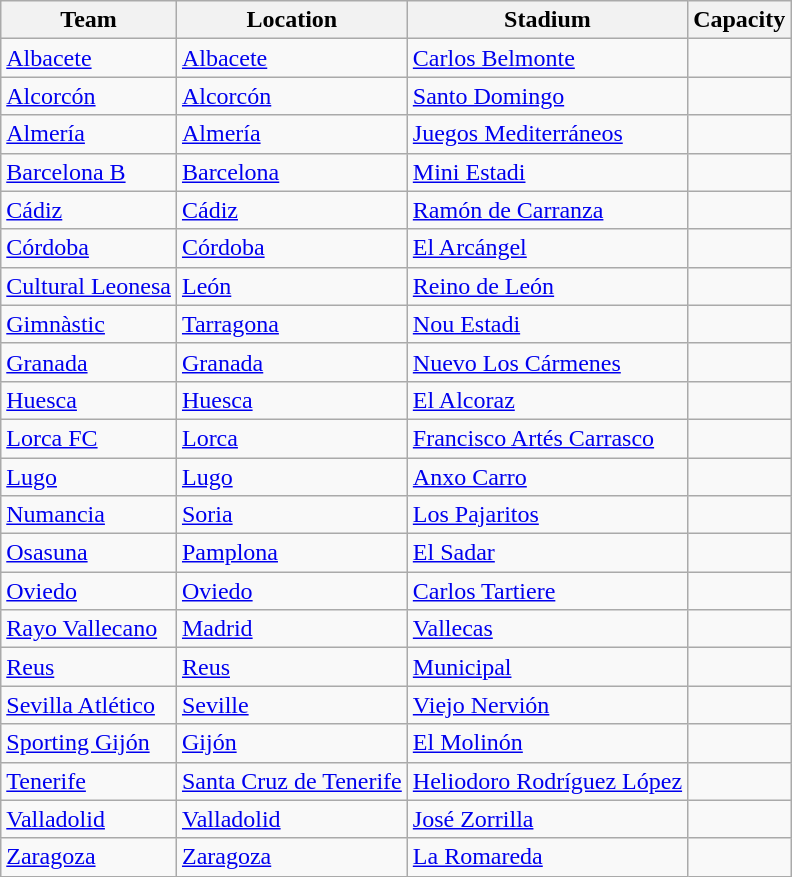<table class="wikitable sortable" style="text-align: left;">
<tr>
<th>Team</th>
<th>Location</th>
<th>Stadium</th>
<th>Capacity</th>
</tr>
<tr>
<td><a href='#'>Albacete</a></td>
<td><a href='#'>Albacete</a></td>
<td><a href='#'>Carlos Belmonte</a></td>
<td style="text-align:center;"></td>
</tr>
<tr>
<td><a href='#'>Alcorcón</a></td>
<td><a href='#'>Alcorcón</a></td>
<td><a href='#'>Santo Domingo</a></td>
<td style="text-align:center;"></td>
</tr>
<tr>
<td><a href='#'>Almería</a></td>
<td><a href='#'>Almería</a></td>
<td><a href='#'>Juegos Mediterráneos</a></td>
<td style="text-align:center;"></td>
</tr>
<tr>
<td><a href='#'>Barcelona B</a></td>
<td><a href='#'>Barcelona</a></td>
<td><a href='#'>Mini Estadi</a></td>
<td style="text-align:center;"></td>
</tr>
<tr>
<td><a href='#'>Cádiz</a></td>
<td><a href='#'>Cádiz</a></td>
<td><a href='#'>Ramón de Carranza</a></td>
<td style="text-align:center;"></td>
</tr>
<tr>
<td><a href='#'>Córdoba</a></td>
<td><a href='#'>Córdoba</a></td>
<td><a href='#'>El Arcángel</a></td>
<td style="text-align:center;"></td>
</tr>
<tr>
<td><a href='#'>Cultural Leonesa</a></td>
<td><a href='#'>León</a></td>
<td><a href='#'>Reino de León</a></td>
<td style="text-align:center;"></td>
</tr>
<tr>
<td><a href='#'>Gimnàstic</a></td>
<td><a href='#'>Tarragona</a></td>
<td><a href='#'>Nou Estadi</a></td>
<td style="text-align:center;"></td>
</tr>
<tr>
<td><a href='#'>Granada</a></td>
<td><a href='#'>Granada</a></td>
<td><a href='#'>Nuevo Los Cármenes</a></td>
<td align="center"></td>
</tr>
<tr>
<td><a href='#'>Huesca</a></td>
<td><a href='#'>Huesca</a></td>
<td><a href='#'>El Alcoraz</a></td>
<td style="text-align:center;"></td>
</tr>
<tr>
<td><a href='#'>Lorca FC</a></td>
<td><a href='#'>Lorca</a></td>
<td><a href='#'>Francisco Artés Carrasco</a></td>
<td style="text-align:center;"></td>
</tr>
<tr>
<td><a href='#'>Lugo</a></td>
<td><a href='#'>Lugo</a></td>
<td><a href='#'>Anxo Carro</a></td>
<td style="text-align:center;"></td>
</tr>
<tr>
<td><a href='#'>Numancia</a></td>
<td><a href='#'>Soria</a></td>
<td><a href='#'>Los Pajaritos</a></td>
<td style="text-align:center;"></td>
</tr>
<tr>
<td><a href='#'>Osasuna</a></td>
<td><a href='#'>Pamplona</a></td>
<td><a href='#'>El Sadar</a></td>
<td align="center"></td>
</tr>
<tr>
<td><a href='#'>Oviedo</a></td>
<td><a href='#'>Oviedo</a></td>
<td><a href='#'>Carlos Tartiere</a></td>
<td style="text-align:center;"></td>
</tr>
<tr>
<td><a href='#'>Rayo Vallecano</a></td>
<td><a href='#'>Madrid</a></td>
<td><a href='#'>Vallecas</a></td>
<td align="center"></td>
</tr>
<tr>
<td><a href='#'>Reus</a></td>
<td><a href='#'>Reus</a></td>
<td><a href='#'>Municipal</a></td>
<td style="text-align:center;"></td>
</tr>
<tr>
<td><a href='#'>Sevilla Atlético</a></td>
<td><a href='#'>Seville</a></td>
<td><a href='#'>Viejo Nervión</a></td>
<td align="center"></td>
</tr>
<tr>
<td><a href='#'>Sporting Gijón</a></td>
<td><a href='#'>Gijón</a></td>
<td><a href='#'>El Molinón</a></td>
<td align="center"></td>
</tr>
<tr>
<td><a href='#'>Tenerife</a></td>
<td><a href='#'>Santa Cruz de Tenerife</a></td>
<td><a href='#'>Heliodoro Rodríguez López</a></td>
<td style="text-align:center;"></td>
</tr>
<tr>
<td><a href='#'>Valladolid</a></td>
<td><a href='#'>Valladolid</a></td>
<td><a href='#'>José Zorrilla</a></td>
<td style="text-align:center;"></td>
</tr>
<tr>
<td><a href='#'>Zaragoza</a></td>
<td><a href='#'>Zaragoza</a></td>
<td><a href='#'>La Romareda</a></td>
<td style="text-align:center;"></td>
</tr>
</table>
